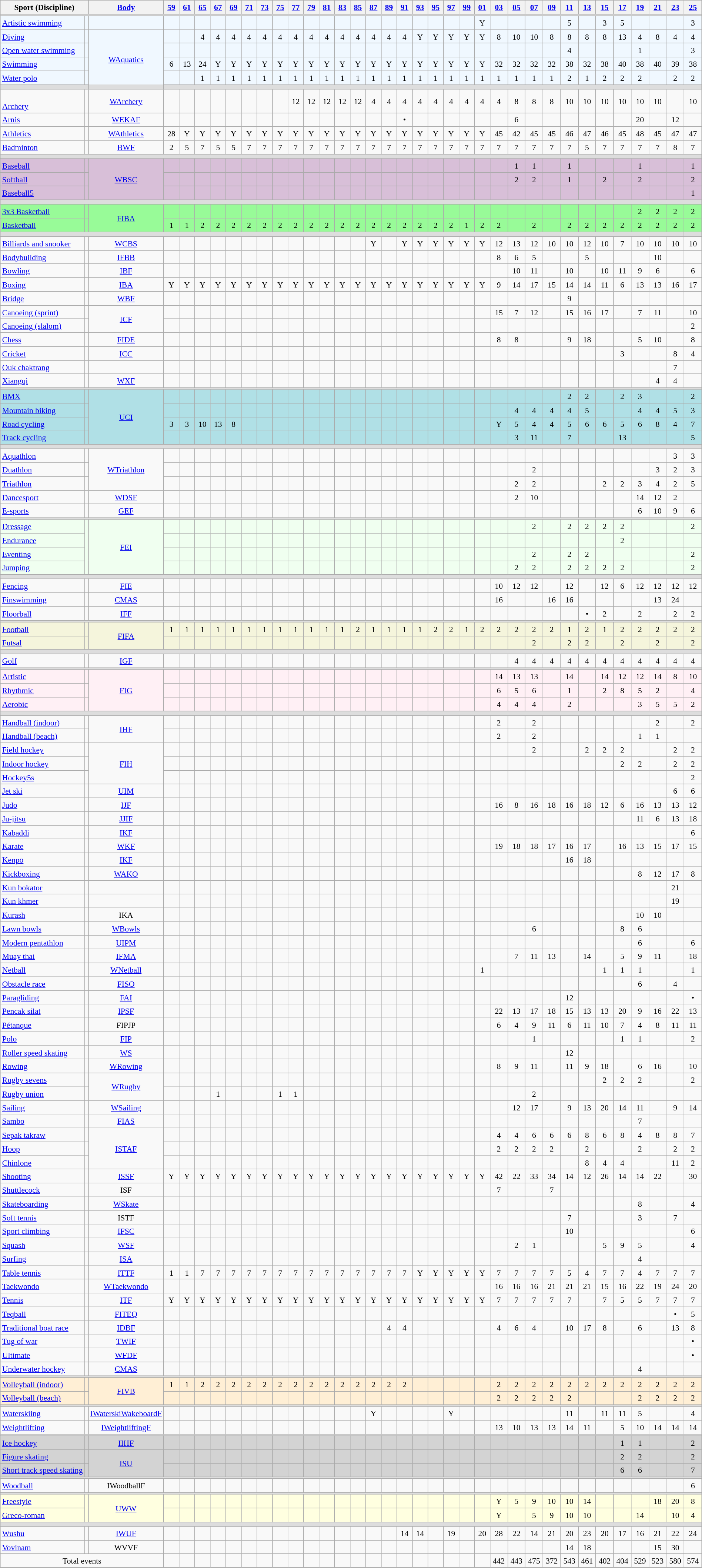<table class="wikitable collapsible" style="margin:0.5em auto;font-size:90%;line-height:1.25;text-align:center">
<tr>
<th colspan=2>Sport (Discipline)</th>
<th><a href='#'>Body</a></th>
<th style="width:2em"><a href='#'>59</a></th>
<th style="width:2em"><a href='#'>61</a></th>
<th style="width:2em"><a href='#'>65</a></th>
<th style="width:2em"><a href='#'>67</a></th>
<th style="width:2em"><a href='#'>69</a></th>
<th style="width:2em"><a href='#'>71</a></th>
<th style="width:2em"><a href='#'>73</a></th>
<th style="width:2em"><a href='#'>75</a></th>
<th style="width:2em"><a href='#'>77</a></th>
<th style="width:2em"><a href='#'>79</a></th>
<th style="width:2em"><a href='#'>81</a></th>
<th style="width:2em"><a href='#'>83</a></th>
<th style="width:2em"><a href='#'>85</a></th>
<th style="width:2em"><a href='#'>87</a></th>
<th style="width:2em"><a href='#'>89</a></th>
<th style="width:2em"><a href='#'>91</a></th>
<th style="width:2em"><a href='#'>93</a></th>
<th style="width:2em"><a href='#'>95</a></th>
<th style="width:2em"><a href='#'>97</a></th>
<th style="width:2em"><a href='#'>99</a></th>
<th style="width:2em"><a href='#'>01</a></th>
<th style="width:2em"><a href='#'>03</a></th>
<th style="width:2em"><a href='#'>05</a></th>
<th style="width:2em"><a href='#'>07</a></th>
<th style="width:2em"><a href='#'>09</a></th>
<th style="width:2em"><a href='#'>11</a></th>
<th style="width:2em"><a href='#'>13</a></th>
<th style="width:2em"><a href='#'>15</a></th>
<th style="width:2em"><a href='#'>17</a></th>
<th style="width:2em"><a href='#'>19</a></th>
<th style="width:2em"><a href='#'>21</a></th>
<th style="width:2em"><a href='#'>23</a></th>
<th style="width:2em"><a href='#'>25</a></th>
</tr>
<tr bgcolor="#DDDDDD">
<td colspan="36" style="font-size:0.2em;line-height:1px"> </td>
</tr>
<tr bgcolor="#F0F8FF">
<td style="text-align:left;white-space:nowrap"><a href='#'>Artistic swimming</a></td>
<td></td>
<td></td>
<td></td>
<td></td>
<td></td>
<td></td>
<td></td>
<td></td>
<td></td>
<td></td>
<td></td>
<td></td>
<td></td>
<td></td>
<td></td>
<td></td>
<td></td>
<td></td>
<td></td>
<td></td>
<td></td>
<td></td>
<td>Y</td>
<td></td>
<td></td>
<td></td>
<td></td>
<td>5</td>
<td></td>
<td>3</td>
<td>5</td>
<td></td>
<td></td>
<td></td>
<td>3</td>
</tr>
<tr bgcolor="#F0F8FF">
<td style="text-align:left;white-space:nowrap"><a href='#'>Diving</a></td>
<td></td>
<td rowspan=5><a href='#'>WAquatics</a></td>
<td></td>
<td></td>
<td>4</td>
<td>4</td>
<td>4</td>
<td>4</td>
<td>4</td>
<td>4</td>
<td>4</td>
<td>4</td>
<td>4</td>
<td>4</td>
<td>4</td>
<td>4</td>
<td>4</td>
<td>4</td>
<td>Y</td>
<td>Y</td>
<td>Y</td>
<td>Y</td>
<td>Y</td>
<td>8</td>
<td>10</td>
<td>10</td>
<td>8</td>
<td>8</td>
<td>8</td>
<td>8</td>
<td>13</td>
<td>4</td>
<td>8</td>
<td>4</td>
<td>4</td>
</tr>
<tr bgcolor="#F0F8FF">
<td style="text-align:left;white-space:nowrap"><a href='#'>Open water swimming</a></td>
<td></td>
<td></td>
<td></td>
<td></td>
<td></td>
<td></td>
<td></td>
<td></td>
<td></td>
<td></td>
<td></td>
<td></td>
<td></td>
<td></td>
<td></td>
<td></td>
<td></td>
<td></td>
<td></td>
<td></td>
<td></td>
<td></td>
<td></td>
<td></td>
<td></td>
<td></td>
<td>4</td>
<td></td>
<td></td>
<td></td>
<td>1</td>
<td></td>
<td></td>
<td>3</td>
</tr>
<tr bgcolor="#F0F8FF">
<td style="text-align:left;white-space:nowrap"><a href='#'>Swimming</a></td>
<td></td>
<td>6</td>
<td>13</td>
<td>24</td>
<td>Y</td>
<td>Y</td>
<td>Y</td>
<td>Y</td>
<td>Y</td>
<td>Y</td>
<td>Y</td>
<td>Y</td>
<td>Y</td>
<td>Y</td>
<td>Y</td>
<td>Y</td>
<td>Y</td>
<td>Y</td>
<td>Y</td>
<td>Y</td>
<td>Y</td>
<td>Y</td>
<td>32</td>
<td>32</td>
<td>32</td>
<td>32</td>
<td>38</td>
<td>32</td>
<td>38</td>
<td>40</td>
<td>38</td>
<td>40</td>
<td>39</td>
<td>38</td>
</tr>
<tr bgcolor="#F0F8FF">
<td style="text-align:left;white-space:nowrap"><a href='#'>Water polo</a></td>
<td></td>
<td></td>
<td></td>
<td>1</td>
<td>1</td>
<td>1</td>
<td>1</td>
<td>1</td>
<td>1</td>
<td>1</td>
<td>1</td>
<td>1</td>
<td>1</td>
<td>1</td>
<td>1</td>
<td>1</td>
<td>1</td>
<td>1</td>
<td>1</td>
<td>1</td>
<td>1</td>
<td>1</td>
<td>1</td>
<td>1</td>
<td>1</td>
<td>1</td>
<td>2</td>
<td>1</td>
<td>2</td>
<td>2</td>
<td>2</td>
<td></td>
<td>2</td>
<td>2</td>
</tr>
<tr bgcolor="#DDDDDD">
<td colspan="36" style="font-size:0.2em;line-height:1"> </td>
</tr>
<tr>
<td style="text-align:left;white-space:nowrap"><br><a href='#'>Archery</a></td>
<td></td>
<td><a href='#'>WArchery</a></td>
<td></td>
<td></td>
<td></td>
<td></td>
<td></td>
<td></td>
<td></td>
<td></td>
<td>12</td>
<td>12</td>
<td>12</td>
<td>12</td>
<td>12</td>
<td>4</td>
<td>4</td>
<td>4</td>
<td>4</td>
<td>4</td>
<td>4</td>
<td>4</td>
<td>4</td>
<td>4</td>
<td>8</td>
<td>8</td>
<td>8</td>
<td>10</td>
<td>10</td>
<td>10</td>
<td>10</td>
<td>10</td>
<td>10</td>
<td></td>
<td>10</td>
</tr>
<tr>
<td style="text-align:left;white-space:nowrap"><a href='#'>Arnis</a></td>
<td></td>
<td><a href='#'>WEKAF</a></td>
<td></td>
<td></td>
<td></td>
<td></td>
<td></td>
<td></td>
<td></td>
<td></td>
<td></td>
<td></td>
<td></td>
<td></td>
<td></td>
<td></td>
<td></td>
<td>•</td>
<td></td>
<td></td>
<td></td>
<td></td>
<td></td>
<td></td>
<td>6</td>
<td></td>
<td></td>
<td></td>
<td></td>
<td></td>
<td></td>
<td>20</td>
<td></td>
<td>12</td>
<td></td>
</tr>
<tr>
<td style="text-align:left;white-space:nowrap"><a href='#'>Athletics</a></td>
<td></td>
<td><a href='#'>WAthletics</a></td>
<td>28</td>
<td>Y</td>
<td>Y</td>
<td>Y</td>
<td>Y</td>
<td>Y</td>
<td>Y</td>
<td>Y</td>
<td>Y</td>
<td>Y</td>
<td>Y</td>
<td>Y</td>
<td>Y</td>
<td>Y</td>
<td>Y</td>
<td>Y</td>
<td>Y</td>
<td>Y</td>
<td>Y</td>
<td>Y</td>
<td>Y</td>
<td>45</td>
<td>42</td>
<td>45</td>
<td>45</td>
<td>46</td>
<td>47</td>
<td>46</td>
<td>45</td>
<td>48</td>
<td>45</td>
<td>47</td>
<td>47</td>
</tr>
<tr>
<td style="text-align:left;white-space:nowrap"><a href='#'>Badminton</a></td>
<td></td>
<td><a href='#'>BWF</a></td>
<td>2</td>
<td>5</td>
<td>7</td>
<td>5</td>
<td>5</td>
<td>7</td>
<td>7</td>
<td>7</td>
<td>7</td>
<td>7</td>
<td>7</td>
<td>7</td>
<td>7</td>
<td>7</td>
<td>7</td>
<td>7</td>
<td>7</td>
<td>7</td>
<td>7</td>
<td>7</td>
<td>7</td>
<td>7</td>
<td>7</td>
<td>7</td>
<td>7</td>
<td>7</td>
<td>5</td>
<td>7</td>
<td>7</td>
<td>7</td>
<td>7</td>
<td>8</td>
<td>7</td>
</tr>
<tr>
</tr>
<tr bgcolor="#DDDDDD">
<td colspan="36" style="font-size:0.2em;line-height:1"> </td>
</tr>
<tr bgcolor=Thistle>
<td style="text-align:left;white-space:nowrap"><a href='#'>Baseball</a></td>
<td></td>
<td rowspan="3"><a href='#'>WBSC</a></td>
<td></td>
<td></td>
<td></td>
<td></td>
<td></td>
<td></td>
<td></td>
<td></td>
<td></td>
<td></td>
<td></td>
<td></td>
<td></td>
<td></td>
<td></td>
<td></td>
<td></td>
<td></td>
<td></td>
<td></td>
<td></td>
<td></td>
<td>1</td>
<td>1</td>
<td></td>
<td>1</td>
<td></td>
<td></td>
<td></td>
<td>1</td>
<td></td>
<td></td>
<td>1</td>
</tr>
<tr bgcolor=Thistle>
<td style="text-align:left;white-space:nowrap"><a href='#'>Softball</a></td>
<td></td>
<td></td>
<td></td>
<td></td>
<td></td>
<td></td>
<td></td>
<td></td>
<td></td>
<td></td>
<td></td>
<td></td>
<td></td>
<td></td>
<td></td>
<td></td>
<td></td>
<td></td>
<td></td>
<td></td>
<td></td>
<td></td>
<td></td>
<td>2</td>
<td>2</td>
<td></td>
<td>1</td>
<td></td>
<td>2</td>
<td></td>
<td>2</td>
<td></td>
<td></td>
<td>2</td>
</tr>
<tr bgcolor=Thistle>
<td style="text-align:left;white-space:nowrap"><a href='#'>Baseball5</a></td>
<td></td>
<td></td>
<td></td>
<td></td>
<td></td>
<td></td>
<td></td>
<td></td>
<td></td>
<td></td>
<td></td>
<td></td>
<td></td>
<td></td>
<td></td>
<td></td>
<td></td>
<td></td>
<td></td>
<td></td>
<td></td>
<td></td>
<td></td>
<td></td>
<td></td>
<td></td>
<td></td>
<td></td>
<td></td>
<td></td>
<td></td>
<td></td>
<td></td>
<td>1</td>
</tr>
<tr bgcolor="#DDDDDD">
<td colspan="36" style="font-size:0.2em;line-height:1"> </td>
</tr>
<tr bgcolor=PaleGreen>
<td style="text-align:left;white-space:nowrap"><a href='#'>3x3 Basketball</a></td>
<td></td>
<td rowspan=2><a href='#'>FIBA</a></td>
<td></td>
<td></td>
<td></td>
<td></td>
<td></td>
<td></td>
<td></td>
<td></td>
<td></td>
<td></td>
<td></td>
<td></td>
<td></td>
<td></td>
<td></td>
<td></td>
<td></td>
<td></td>
<td></td>
<td></td>
<td></td>
<td></td>
<td></td>
<td></td>
<td></td>
<td></td>
<td></td>
<td></td>
<td></td>
<td>2</td>
<td>2</td>
<td>2</td>
<td>2</td>
</tr>
<tr bgcolor=PaleGreen>
<td style="text-align:left;white-space:nowrap"><a href='#'>Basketball</a></td>
<td></td>
<td>1</td>
<td>1</td>
<td>2</td>
<td>2</td>
<td>2</td>
<td>2</td>
<td>2</td>
<td>2</td>
<td>2</td>
<td>2</td>
<td>2</td>
<td>2</td>
<td>2</td>
<td>2</td>
<td>2</td>
<td>2</td>
<td>2</td>
<td>2</td>
<td>2</td>
<td>1</td>
<td>2</td>
<td>2</td>
<td></td>
<td>2</td>
<td></td>
<td>2</td>
<td>2</td>
<td>2</td>
<td>2</td>
<td>2</td>
<td>2</td>
<td>2</td>
<td>2</td>
</tr>
<tr bgcolor="#DDDDDD">
<td colspan=35 style="font-size:0.2em;line-height:1"> </td>
<td></td>
</tr>
<tr>
<td style="text-align:left;white-space:nowrap"><a href='#'>Billiards and snooker</a></td>
<td></td>
<td><a href='#'>WCBS</a></td>
<td></td>
<td></td>
<td></td>
<td></td>
<td></td>
<td></td>
<td></td>
<td></td>
<td></td>
<td></td>
<td></td>
<td></td>
<td></td>
<td>Y</td>
<td></td>
<td>Y</td>
<td>Y</td>
<td>Y</td>
<td>Y</td>
<td>Y</td>
<td>Y</td>
<td>12</td>
<td>13</td>
<td>12</td>
<td>10</td>
<td>10</td>
<td>12</td>
<td>10</td>
<td>7</td>
<td>10</td>
<td>10</td>
<td>10</td>
<td>10</td>
</tr>
<tr>
<td style="text-align:left;white-space:nowrap"><a href='#'>Bodybuilding</a></td>
<td></td>
<td><a href='#'>IFBB</a></td>
<td></td>
<td></td>
<td></td>
<td></td>
<td></td>
<td></td>
<td></td>
<td></td>
<td></td>
<td></td>
<td></td>
<td></td>
<td></td>
<td></td>
<td></td>
<td></td>
<td></td>
<td></td>
<td></td>
<td></td>
<td></td>
<td>8</td>
<td>6</td>
<td>5</td>
<td></td>
<td></td>
<td>5</td>
<td></td>
<td></td>
<td></td>
<td>10</td>
<td></td>
<td></td>
</tr>
<tr>
<td style="text-align:left;white-space:nowrap"><a href='#'>Bowling</a></td>
<td></td>
<td><a href='#'>IBF</a></td>
<td></td>
<td></td>
<td></td>
<td></td>
<td></td>
<td></td>
<td></td>
<td></td>
<td></td>
<td></td>
<td></td>
<td></td>
<td></td>
<td></td>
<td></td>
<td></td>
<td></td>
<td></td>
<td></td>
<td></td>
<td></td>
<td></td>
<td>10</td>
<td>11</td>
<td></td>
<td>10</td>
<td></td>
<td>10</td>
<td>11</td>
<td>9</td>
<td>6</td>
<td></td>
<td>6</td>
</tr>
<tr>
<td style="text-align:left;white-space:nowrap"><a href='#'>Boxing</a></td>
<td></td>
<td><a href='#'>IBA</a></td>
<td>Y</td>
<td>Y</td>
<td>Y</td>
<td>Y</td>
<td>Y</td>
<td>Y</td>
<td>Y</td>
<td>Y</td>
<td>Y</td>
<td>Y</td>
<td>Y</td>
<td>Y</td>
<td>Y</td>
<td>Y</td>
<td>Y</td>
<td>Y</td>
<td>Y</td>
<td>Y</td>
<td>Y</td>
<td>Y</td>
<td>Y</td>
<td>9</td>
<td>14</td>
<td>17</td>
<td>15</td>
<td>14</td>
<td>14</td>
<td>11</td>
<td>6</td>
<td>13</td>
<td>13</td>
<td>16</td>
<td>17</td>
</tr>
<tr>
<td style="text-align:left;white-space:nowrap"><a href='#'>Bridge</a></td>
<td></td>
<td><a href='#'>WBF</a></td>
<td></td>
<td></td>
<td></td>
<td></td>
<td></td>
<td></td>
<td></td>
<td></td>
<td></td>
<td></td>
<td></td>
<td></td>
<td></td>
<td></td>
<td></td>
<td></td>
<td></td>
<td></td>
<td></td>
<td></td>
<td></td>
<td></td>
<td></td>
<td></td>
<td></td>
<td>9</td>
<td></td>
<td></td>
<td></td>
<td></td>
<td></td>
<td></td>
<td></td>
</tr>
<tr>
<td style="text-align:left;white-space:nowrap"><a href='#'>Canoeing (sprint)</a></td>
<td></td>
<td rowspan="2"><a href='#'>ICF</a></td>
<td></td>
<td></td>
<td></td>
<td></td>
<td></td>
<td></td>
<td></td>
<td></td>
<td></td>
<td></td>
<td></td>
<td></td>
<td></td>
<td></td>
<td></td>
<td></td>
<td></td>
<td></td>
<td></td>
<td></td>
<td></td>
<td>15</td>
<td>7</td>
<td>12</td>
<td></td>
<td>15</td>
<td>16</td>
<td>17</td>
<td></td>
<td>7</td>
<td>11</td>
<td></td>
<td>10</td>
</tr>
<tr>
<td style="text-align:left;white-space:nowrap"><a href='#'>Canoeing (slalom)</a></td>
<td></td>
<td></td>
<td></td>
<td></td>
<td></td>
<td></td>
<td></td>
<td></td>
<td></td>
<td></td>
<td></td>
<td></td>
<td></td>
<td></td>
<td></td>
<td></td>
<td></td>
<td></td>
<td></td>
<td></td>
<td></td>
<td></td>
<td></td>
<td></td>
<td></td>
<td></td>
<td></td>
<td></td>
<td></td>
<td></td>
<td></td>
<td></td>
<td></td>
<td>2</td>
</tr>
<tr>
<td style="text-align:left;white-space:nowrap"><a href='#'>Chess</a></td>
<td></td>
<td><a href='#'>FIDE</a></td>
<td></td>
<td></td>
<td></td>
<td></td>
<td></td>
<td></td>
<td></td>
<td></td>
<td></td>
<td></td>
<td></td>
<td></td>
<td></td>
<td></td>
<td></td>
<td></td>
<td></td>
<td></td>
<td></td>
<td></td>
<td></td>
<td>8</td>
<td>8</td>
<td></td>
<td></td>
<td>9</td>
<td>18</td>
<td></td>
<td></td>
<td>5</td>
<td>10</td>
<td></td>
<td>8</td>
</tr>
<tr>
<td style="text-align:left;white-space:nowrap"><a href='#'>Cricket</a></td>
<td></td>
<td><a href='#'>ICC</a></td>
<td></td>
<td></td>
<td></td>
<td></td>
<td></td>
<td></td>
<td></td>
<td></td>
<td></td>
<td></td>
<td></td>
<td></td>
<td></td>
<td></td>
<td></td>
<td></td>
<td></td>
<td></td>
<td></td>
<td></td>
<td></td>
<td></td>
<td></td>
<td></td>
<td></td>
<td></td>
<td></td>
<td></td>
<td>3</td>
<td></td>
<td></td>
<td>8</td>
<td>4</td>
</tr>
<tr>
<td style="text-align:left;white-space:nowrap"><a href='#'>Ouk chaktrang</a></td>
<td></td>
<td></td>
<td></td>
<td></td>
<td></td>
<td></td>
<td></td>
<td></td>
<td></td>
<td></td>
<td></td>
<td></td>
<td></td>
<td></td>
<td></td>
<td></td>
<td></td>
<td></td>
<td></td>
<td></td>
<td></td>
<td></td>
<td></td>
<td></td>
<td></td>
<td></td>
<td></td>
<td></td>
<td></td>
<td></td>
<td></td>
<td></td>
<td></td>
<td>7</td>
<td></td>
</tr>
<tr>
<td style="text-align:left;white-space:nowrap"><a href='#'>Xiangqi</a></td>
<td></td>
<td><a href='#'>WXF</a></td>
<td></td>
<td></td>
<td></td>
<td></td>
<td></td>
<td></td>
<td></td>
<td></td>
<td></td>
<td></td>
<td></td>
<td></td>
<td></td>
<td></td>
<td></td>
<td></td>
<td></td>
<td></td>
<td></td>
<td></td>
<td></td>
<td></td>
<td></td>
<td></td>
<td></td>
<td></td>
<td></td>
<td></td>
<td></td>
<td></td>
<td>4</td>
<td>4</td>
<td></td>
</tr>
<tr bgcolor="#DDDDDD">
<td colspan="36" style="font-size:0.2em;line-height:1px"> </td>
</tr>
<tr bgcolor="B0E0E6">
<td style="text-align:left;white-space:nowrap"><a href='#'>BMX</a></td>
<td></td>
<td rowspan="4"><a href='#'>UCI</a></td>
<td></td>
<td></td>
<td></td>
<td></td>
<td></td>
<td></td>
<td></td>
<td></td>
<td></td>
<td></td>
<td></td>
<td></td>
<td></td>
<td></td>
<td></td>
<td></td>
<td></td>
<td></td>
<td></td>
<td></td>
<td></td>
<td></td>
<td></td>
<td></td>
<td></td>
<td>2</td>
<td>2</td>
<td></td>
<td>2</td>
<td>3</td>
<td></td>
<td></td>
<td>2</td>
</tr>
<tr bgcolor="B0E0E6">
<td style="text-align:left;white-space:nowrap"><a href='#'>Mountain biking</a></td>
<td></td>
<td></td>
<td></td>
<td></td>
<td></td>
<td></td>
<td></td>
<td></td>
<td></td>
<td></td>
<td></td>
<td></td>
<td></td>
<td></td>
<td></td>
<td></td>
<td></td>
<td></td>
<td></td>
<td></td>
<td></td>
<td></td>
<td></td>
<td>4</td>
<td>4</td>
<td>4</td>
<td>4</td>
<td>5</td>
<td></td>
<td></td>
<td>4</td>
<td>4</td>
<td>5</td>
<td>3</td>
</tr>
<tr bgcolor="B0E0E6">
<td style="text-align:left;white-space:nowrap"><a href='#'>Road cycling</a></td>
<td></td>
<td>3</td>
<td>3</td>
<td>10</td>
<td>13</td>
<td>8</td>
<td></td>
<td></td>
<td></td>
<td></td>
<td></td>
<td></td>
<td></td>
<td></td>
<td></td>
<td></td>
<td></td>
<td></td>
<td></td>
<td></td>
<td></td>
<td></td>
<td>Y</td>
<td>5</td>
<td>4</td>
<td>4</td>
<td>5</td>
<td>6</td>
<td>6</td>
<td>5</td>
<td>6</td>
<td>8</td>
<td>4</td>
<td>7</td>
</tr>
<tr bgcolor="B0E0E6">
<td style="text-align:left;white-space:nowrap"><a href='#'>Track cycling</a></td>
<td></td>
<td></td>
<td></td>
<td></td>
<td></td>
<td></td>
<td></td>
<td></td>
<td></td>
<td></td>
<td></td>
<td></td>
<td></td>
<td></td>
<td></td>
<td></td>
<td></td>
<td></td>
<td></td>
<td></td>
<td></td>
<td></td>
<td></td>
<td>3</td>
<td>11</td>
<td></td>
<td>7</td>
<td></td>
<td></td>
<td>13</td>
<td></td>
<td></td>
<td></td>
<td>5</td>
</tr>
<tr bgcolor="#DDDDDD">
<td colspan="36" style="font-size:0.2em;line-height:1"> </td>
</tr>
<tr>
<td style="text-align:left;white-space:nowrap"><a href='#'>Aquathlon</a></td>
<td></td>
<td rowspan="3"><a href='#'>WTriathlon</a></td>
<td></td>
<td></td>
<td></td>
<td></td>
<td></td>
<td></td>
<td></td>
<td></td>
<td></td>
<td></td>
<td></td>
<td></td>
<td></td>
<td></td>
<td></td>
<td></td>
<td></td>
<td></td>
<td></td>
<td></td>
<td></td>
<td></td>
<td></td>
<td></td>
<td></td>
<td></td>
<td></td>
<td></td>
<td></td>
<td></td>
<td></td>
<td>3</td>
<td>3</td>
</tr>
<tr>
<td style="text-align:left;white-space:nowrap"><a href='#'>Duathlon</a></td>
<td></td>
<td></td>
<td></td>
<td></td>
<td></td>
<td></td>
<td></td>
<td></td>
<td></td>
<td></td>
<td></td>
<td></td>
<td></td>
<td></td>
<td></td>
<td></td>
<td></td>
<td></td>
<td></td>
<td></td>
<td></td>
<td></td>
<td></td>
<td></td>
<td>2</td>
<td></td>
<td></td>
<td></td>
<td></td>
<td></td>
<td></td>
<td>3</td>
<td>2</td>
<td>3</td>
</tr>
<tr>
<td style="text-align:left;white-space:nowrap"><a href='#'>Triathlon</a></td>
<td></td>
<td></td>
<td></td>
<td></td>
<td></td>
<td></td>
<td></td>
<td></td>
<td></td>
<td></td>
<td></td>
<td></td>
<td></td>
<td></td>
<td></td>
<td></td>
<td></td>
<td></td>
<td></td>
<td></td>
<td></td>
<td></td>
<td></td>
<td>2</td>
<td>2</td>
<td></td>
<td></td>
<td></td>
<td>2</td>
<td>2</td>
<td>3</td>
<td>4</td>
<td>2</td>
<td>5</td>
</tr>
<tr>
<td style="text-align:left;white-space:nowrap"><a href='#'>Dancesport</a></td>
<td></td>
<td><a href='#'>WDSF</a></td>
<td></td>
<td></td>
<td></td>
<td></td>
<td></td>
<td></td>
<td></td>
<td></td>
<td></td>
<td></td>
<td></td>
<td></td>
<td></td>
<td></td>
<td></td>
<td></td>
<td></td>
<td></td>
<td></td>
<td></td>
<td></td>
<td></td>
<td>2</td>
<td>10</td>
<td></td>
<td></td>
<td></td>
<td></td>
<td></td>
<td>14</td>
<td>12</td>
<td>2</td>
<td></td>
</tr>
<tr>
<td style="text-align:left;white-space:nowrap"><a href='#'>E-sports</a></td>
<td></td>
<td><a href='#'>GEF</a></td>
<td></td>
<td></td>
<td></td>
<td></td>
<td></td>
<td></td>
<td></td>
<td></td>
<td></td>
<td></td>
<td></td>
<td></td>
<td></td>
<td></td>
<td></td>
<td></td>
<td></td>
<td></td>
<td></td>
<td></td>
<td></td>
<td></td>
<td></td>
<td></td>
<td></td>
<td></td>
<td></td>
<td></td>
<td></td>
<td>6</td>
<td>10</td>
<td>9</td>
<td>6</td>
</tr>
<tr bgcolor="#DDDDDD">
<td colspan="36" style="font-size:0.2em;line-height:1px"> </td>
</tr>
<tr bgcolor="#F0FFF0">
<td style="text-align:left;white-space:nowrap"><a href='#'>Dressage</a></td>
<td rowspan="4"></td>
<td rowspan="4"><a href='#'>FEI</a></td>
<td></td>
<td></td>
<td></td>
<td></td>
<td></td>
<td></td>
<td></td>
<td></td>
<td></td>
<td></td>
<td></td>
<td></td>
<td></td>
<td></td>
<td></td>
<td></td>
<td></td>
<td></td>
<td></td>
<td></td>
<td></td>
<td></td>
<td></td>
<td>2</td>
<td></td>
<td>2</td>
<td>2</td>
<td>2</td>
<td>2</td>
<td></td>
<td></td>
<td></td>
<td>2</td>
</tr>
<tr bgcolor="#F0FFF0">
<td style="text-align:left;white-space:nowrap"><a href='#'>Endurance</a></td>
<td></td>
<td></td>
<td></td>
<td></td>
<td></td>
<td></td>
<td></td>
<td></td>
<td></td>
<td></td>
<td></td>
<td></td>
<td></td>
<td></td>
<td></td>
<td></td>
<td></td>
<td></td>
<td></td>
<td></td>
<td></td>
<td></td>
<td></td>
<td></td>
<td></td>
<td></td>
<td></td>
<td></td>
<td>2</td>
<td></td>
<td></td>
<td></td>
<td></td>
</tr>
<tr bgcolor="#F0FFF0">
<td style="text-align:left;white-space:nowrap"><a href='#'>Eventing</a></td>
<td></td>
<td></td>
<td></td>
<td></td>
<td></td>
<td></td>
<td></td>
<td></td>
<td></td>
<td></td>
<td></td>
<td></td>
<td></td>
<td></td>
<td></td>
<td></td>
<td></td>
<td></td>
<td></td>
<td></td>
<td></td>
<td></td>
<td></td>
<td>2</td>
<td></td>
<td>2</td>
<td>2</td>
<td></td>
<td></td>
<td></td>
<td></td>
<td></td>
<td>2</td>
</tr>
<tr bgcolor="#F0FFF0">
<td style="text-align:left;white-space:nowrap"><a href='#'>Jumping</a></td>
<td></td>
<td></td>
<td></td>
<td></td>
<td></td>
<td></td>
<td></td>
<td></td>
<td></td>
<td></td>
<td></td>
<td></td>
<td></td>
<td></td>
<td></td>
<td></td>
<td></td>
<td></td>
<td></td>
<td></td>
<td></td>
<td></td>
<td>2</td>
<td>2</td>
<td></td>
<td>2</td>
<td>2</td>
<td>2</td>
<td>2</td>
<td></td>
<td></td>
<td></td>
<td>2</td>
</tr>
<tr bgcolor="#DDDDDD">
<td colspan="36" style="font-size:0.2em;line-height:1"> </td>
</tr>
<tr>
<td style="text-align:left;white-space:nowrap"><a href='#'>Fencing</a></td>
<td></td>
<td><a href='#'>FIE</a></td>
<td></td>
<td></td>
<td></td>
<td></td>
<td></td>
<td></td>
<td></td>
<td></td>
<td></td>
<td></td>
<td></td>
<td></td>
<td></td>
<td></td>
<td></td>
<td></td>
<td></td>
<td></td>
<td></td>
<td></td>
<td></td>
<td>10</td>
<td>12</td>
<td>12</td>
<td></td>
<td>12</td>
<td></td>
<td>12</td>
<td>6</td>
<td>12</td>
<td>12</td>
<td>12</td>
<td>12</td>
</tr>
<tr>
<td style="text-align:left;white-space:nowrap"><a href='#'>Finswimming</a></td>
<td></td>
<td><a href='#'>CMAS</a></td>
<td></td>
<td></td>
<td></td>
<td></td>
<td></td>
<td></td>
<td></td>
<td></td>
<td></td>
<td></td>
<td></td>
<td></td>
<td></td>
<td></td>
<td></td>
<td></td>
<td></td>
<td></td>
<td></td>
<td></td>
<td></td>
<td>16</td>
<td></td>
<td></td>
<td>16</td>
<td>16</td>
<td></td>
<td></td>
<td></td>
<td></td>
<td>13</td>
<td>24</td>
<td></td>
</tr>
<tr>
<td style="text-align:left;white-space:nowrap"><a href='#'>Floorball</a></td>
<td></td>
<td><a href='#'>IFF</a></td>
<td></td>
<td></td>
<td></td>
<td></td>
<td></td>
<td></td>
<td></td>
<td></td>
<td></td>
<td></td>
<td></td>
<td></td>
<td></td>
<td></td>
<td></td>
<td></td>
<td></td>
<td></td>
<td></td>
<td></td>
<td></td>
<td></td>
<td></td>
<td></td>
<td></td>
<td></td>
<td>•</td>
<td>2</td>
<td></td>
<td>2</td>
<td></td>
<td>2</td>
<td>2</td>
</tr>
<tr bgcolor="#DDDDDD">
<td colspan="36" style="font-size:0.2em;line-height:1px"> </td>
</tr>
<tr bgcolor="#F5F5DC">
<td style="text-align:left;white-space:nowrap"><a href='#'>Football</a></td>
<td></td>
<td rowspan="2"><a href='#'>FIFA</a></td>
<td>1</td>
<td>1</td>
<td>1</td>
<td>1</td>
<td>1</td>
<td>1</td>
<td>1</td>
<td>1</td>
<td>1</td>
<td>1</td>
<td>1</td>
<td>1</td>
<td>2</td>
<td>1</td>
<td>1</td>
<td>1</td>
<td>1</td>
<td>2</td>
<td>2</td>
<td>1</td>
<td>2</td>
<td>2</td>
<td>2</td>
<td>2</td>
<td>2</td>
<td>1</td>
<td>2</td>
<td>1</td>
<td>2</td>
<td>2</td>
<td>2</td>
<td>2</td>
<td>2</td>
</tr>
<tr bgcolor="#F5F5DC">
<td style="text-align:left;white-space:nowrap"><a href='#'>Futsal</a></td>
<td></td>
<td></td>
<td></td>
<td></td>
<td></td>
<td></td>
<td></td>
<td></td>
<td></td>
<td></td>
<td></td>
<td></td>
<td></td>
<td></td>
<td></td>
<td></td>
<td></td>
<td></td>
<td></td>
<td></td>
<td></td>
<td></td>
<td></td>
<td></td>
<td>2</td>
<td></td>
<td>2</td>
<td>2</td>
<td></td>
<td>2</td>
<td></td>
<td>2</td>
<td></td>
<td>2</td>
</tr>
<tr bgcolor="#DDDDDD">
<td colspan="36" style="font-size:0.2em;line-height:1"> </td>
</tr>
<tr>
<td style="text-align:left;white-space:nowrap"><a href='#'>Golf</a></td>
<td></td>
<td><a href='#'>IGF</a></td>
<td></td>
<td></td>
<td></td>
<td></td>
<td></td>
<td></td>
<td></td>
<td></td>
<td></td>
<td></td>
<td></td>
<td></td>
<td></td>
<td></td>
<td></td>
<td></td>
<td></td>
<td></td>
<td></td>
<td></td>
<td></td>
<td></td>
<td>4</td>
<td>4</td>
<td>4</td>
<td>4</td>
<td>4</td>
<td>4</td>
<td>4</td>
<td>4</td>
<td>4</td>
<td>4</td>
<td>4</td>
</tr>
<tr bgcolor="#DDDDDD">
<td colspan="36" style="font-size:0.2em;line-height:1px"> </td>
</tr>
<tr bgcolor="#FFF0F5">
<td style="text-align:left;white-space:nowrap"><a href='#'>Artistic</a></td>
<td></td>
<td rowspan="3"><a href='#'>FIG</a></td>
<td></td>
<td></td>
<td></td>
<td></td>
<td></td>
<td></td>
<td></td>
<td></td>
<td></td>
<td></td>
<td></td>
<td></td>
<td></td>
<td></td>
<td></td>
<td></td>
<td></td>
<td></td>
<td></td>
<td></td>
<td></td>
<td>14</td>
<td>13</td>
<td>13</td>
<td></td>
<td>14</td>
<td></td>
<td>14</td>
<td>12</td>
<td>12</td>
<td>14</td>
<td>8</td>
<td>10</td>
</tr>
<tr bgcolor="#FFF0F5">
<td style="text-align:left;white-space:nowrap"><a href='#'>Rhythmic</a></td>
<td></td>
<td></td>
<td></td>
<td></td>
<td></td>
<td></td>
<td></td>
<td></td>
<td></td>
<td></td>
<td></td>
<td></td>
<td></td>
<td></td>
<td></td>
<td></td>
<td></td>
<td></td>
<td></td>
<td></td>
<td></td>
<td></td>
<td>6</td>
<td>5</td>
<td>6</td>
<td></td>
<td>1</td>
<td></td>
<td>2</td>
<td>8</td>
<td>5</td>
<td>2</td>
<td></td>
<td>4</td>
</tr>
<tr bgcolor="#FFF0F5">
<td style="text-align:left;white-space:nowrap"><a href='#'>Aerobic</a></td>
<td></td>
<td></td>
<td></td>
<td></td>
<td></td>
<td></td>
<td></td>
<td></td>
<td></td>
<td></td>
<td></td>
<td></td>
<td></td>
<td></td>
<td></td>
<td></td>
<td></td>
<td></td>
<td></td>
<td></td>
<td></td>
<td></td>
<td>4</td>
<td>4</td>
<td>4</td>
<td></td>
<td>2</td>
<td></td>
<td></td>
<td></td>
<td>3</td>
<td>5</td>
<td>5</td>
<td>2</td>
</tr>
<tr bgcolor="#DDDDDD">
<td colspan="36" style="font-size:0.2em;line-height:1"> </td>
</tr>
<tr>
<td style="text-align:left;white-space:nowrap"><a href='#'>Handball (indoor)</a></td>
<td></td>
<td rowspan="2"><a href='#'>IHF</a></td>
<td></td>
<td></td>
<td></td>
<td></td>
<td></td>
<td></td>
<td></td>
<td></td>
<td></td>
<td></td>
<td></td>
<td></td>
<td></td>
<td></td>
<td></td>
<td></td>
<td></td>
<td></td>
<td></td>
<td></td>
<td></td>
<td>2</td>
<td></td>
<td>2</td>
<td></td>
<td></td>
<td></td>
<td></td>
<td></td>
<td></td>
<td>2</td>
<td></td>
<td>2</td>
</tr>
<tr>
<td style="text-align:left;white-space:nowrap"><a href='#'>Handball (beach)</a></td>
<td></td>
<td></td>
<td></td>
<td></td>
<td></td>
<td></td>
<td></td>
<td></td>
<td></td>
<td></td>
<td></td>
<td></td>
<td></td>
<td></td>
<td></td>
<td></td>
<td></td>
<td></td>
<td></td>
<td></td>
<td></td>
<td></td>
<td>2</td>
<td></td>
<td>2</td>
<td></td>
<td></td>
<td></td>
<td></td>
<td></td>
<td>1</td>
<td>1</td>
<td></td>
<td></td>
</tr>
<tr>
<td style="text-align:left;white-space:nowrap"><a href='#'>Field hockey</a></td>
<td></td>
<td rowspan="3"><a href='#'>FIH</a></td>
<td></td>
<td></td>
<td></td>
<td></td>
<td></td>
<td></td>
<td></td>
<td></td>
<td></td>
<td></td>
<td></td>
<td></td>
<td></td>
<td></td>
<td></td>
<td></td>
<td></td>
<td></td>
<td></td>
<td></td>
<td></td>
<td></td>
<td></td>
<td>2</td>
<td></td>
<td></td>
<td>2</td>
<td>2</td>
<td>2</td>
<td></td>
<td></td>
<td>2</td>
<td>2</td>
</tr>
<tr>
<td style="text-align:left;white-space:nowrap"><a href='#'>Indoor hockey</a></td>
<td></td>
<td></td>
<td></td>
<td></td>
<td></td>
<td></td>
<td></td>
<td></td>
<td></td>
<td></td>
<td></td>
<td></td>
<td></td>
<td></td>
<td></td>
<td></td>
<td></td>
<td></td>
<td></td>
<td></td>
<td></td>
<td></td>
<td></td>
<td></td>
<td></td>
<td></td>
<td></td>
<td></td>
<td></td>
<td>2</td>
<td>2</td>
<td></td>
<td>2</td>
<td>2</td>
</tr>
<tr>
<td style="text-align:left;white-space:nowrap"><a href='#'>Hockey5s</a></td>
<td></td>
<td></td>
<td></td>
<td></td>
<td></td>
<td></td>
<td></td>
<td></td>
<td></td>
<td></td>
<td></td>
<td></td>
<td></td>
<td></td>
<td></td>
<td></td>
<td></td>
<td></td>
<td></td>
<td></td>
<td></td>
<td></td>
<td></td>
<td></td>
<td></td>
<td></td>
<td></td>
<td></td>
<td></td>
<td></td>
<td></td>
<td></td>
<td></td>
<td>2</td>
</tr>
<tr>
<td style="text-align:left;white-space:nowrap"><a href='#'>Jet ski</a></td>
<td></td>
<td><a href='#'>UIM</a></td>
<td></td>
<td></td>
<td></td>
<td></td>
<td></td>
<td></td>
<td></td>
<td></td>
<td></td>
<td></td>
<td></td>
<td></td>
<td></td>
<td></td>
<td></td>
<td></td>
<td></td>
<td></td>
<td></td>
<td></td>
<td></td>
<td></td>
<td></td>
<td></td>
<td></td>
<td></td>
<td></td>
<td></td>
<td></td>
<td></td>
<td></td>
<td>6</td>
<td>6</td>
</tr>
<tr>
<td style="text-align:left;white-space:nowrap"><a href='#'>Judo</a></td>
<td></td>
<td><a href='#'>IJF</a></td>
<td></td>
<td></td>
<td></td>
<td></td>
<td></td>
<td></td>
<td></td>
<td></td>
<td></td>
<td></td>
<td></td>
<td></td>
<td></td>
<td></td>
<td></td>
<td></td>
<td></td>
<td></td>
<td></td>
<td></td>
<td></td>
<td>16</td>
<td>8</td>
<td>16</td>
<td>18</td>
<td>16</td>
<td>18</td>
<td>12</td>
<td>6</td>
<td>16</td>
<td>13</td>
<td>13</td>
<td>12</td>
</tr>
<tr>
<td style="text-align:left;white-space:nowrap"><a href='#'>Ju-jitsu</a></td>
<td></td>
<td><a href='#'>JJIF</a></td>
<td></td>
<td></td>
<td></td>
<td></td>
<td></td>
<td></td>
<td></td>
<td></td>
<td></td>
<td></td>
<td></td>
<td></td>
<td></td>
<td></td>
<td></td>
<td></td>
<td></td>
<td></td>
<td></td>
<td></td>
<td></td>
<td></td>
<td></td>
<td></td>
<td></td>
<td></td>
<td></td>
<td></td>
<td></td>
<td>11</td>
<td>6</td>
<td>13</td>
<td>18</td>
</tr>
<tr>
<td style="text-align:left;white-space:nowrap"><a href='#'>Kabaddi</a></td>
<td></td>
<td><a href='#'>IKF</a></td>
<td></td>
<td></td>
<td></td>
<td></td>
<td></td>
<td></td>
<td></td>
<td></td>
<td></td>
<td></td>
<td></td>
<td></td>
<td></td>
<td></td>
<td></td>
<td></td>
<td></td>
<td></td>
<td></td>
<td></td>
<td></td>
<td></td>
<td></td>
<td></td>
<td></td>
<td></td>
<td></td>
<td></td>
<td></td>
<td></td>
<td></td>
<td></td>
<td>6</td>
</tr>
<tr>
<td style="text-align:left;white-space:nowrap"><a href='#'>Karate</a></td>
<td></td>
<td><a href='#'>WKF</a></td>
<td></td>
<td></td>
<td></td>
<td></td>
<td></td>
<td></td>
<td></td>
<td></td>
<td></td>
<td></td>
<td></td>
<td></td>
<td></td>
<td></td>
<td></td>
<td></td>
<td></td>
<td></td>
<td></td>
<td></td>
<td></td>
<td>19</td>
<td>18</td>
<td>18</td>
<td>17</td>
<td>16</td>
<td>17</td>
<td></td>
<td>16</td>
<td>13</td>
<td>15</td>
<td>17</td>
<td>15</td>
</tr>
<tr>
<td style="text-align:left;white-space:nowrap"><a href='#'>Kenpō</a></td>
<td></td>
<td><a href='#'>IKF</a></td>
<td></td>
<td></td>
<td></td>
<td></td>
<td></td>
<td></td>
<td></td>
<td></td>
<td></td>
<td></td>
<td></td>
<td></td>
<td></td>
<td></td>
<td></td>
<td></td>
<td></td>
<td></td>
<td></td>
<td></td>
<td></td>
<td></td>
<td></td>
<td></td>
<td></td>
<td>16</td>
<td>18</td>
<td></td>
<td></td>
<td></td>
<td></td>
<td></td>
<td></td>
</tr>
<tr>
<td style="text-align:left;white-space:nowrap"><a href='#'>Kickboxing</a></td>
<td></td>
<td><a href='#'>WAKO</a></td>
<td></td>
<td></td>
<td></td>
<td></td>
<td></td>
<td></td>
<td></td>
<td></td>
<td></td>
<td></td>
<td></td>
<td></td>
<td></td>
<td></td>
<td></td>
<td></td>
<td></td>
<td></td>
<td></td>
<td></td>
<td></td>
<td></td>
<td></td>
<td></td>
<td></td>
<td></td>
<td></td>
<td></td>
<td></td>
<td>8</td>
<td>12</td>
<td>17</td>
<td>8</td>
</tr>
<tr>
<td style="text-align:left;white-space:nowrap"><a href='#'>Kun bokator</a></td>
<td></td>
<td></td>
<td></td>
<td></td>
<td></td>
<td></td>
<td></td>
<td></td>
<td></td>
<td></td>
<td></td>
<td></td>
<td></td>
<td></td>
<td></td>
<td></td>
<td></td>
<td></td>
<td></td>
<td></td>
<td></td>
<td></td>
<td></td>
<td></td>
<td></td>
<td></td>
<td></td>
<td></td>
<td></td>
<td></td>
<td></td>
<td></td>
<td></td>
<td>21</td>
<td></td>
</tr>
<tr>
<td style="text-align:left;white-space:nowrap"><a href='#'>Kun khmer</a></td>
<td></td>
<td></td>
<td></td>
<td></td>
<td></td>
<td></td>
<td></td>
<td></td>
<td></td>
<td></td>
<td></td>
<td></td>
<td></td>
<td></td>
<td></td>
<td></td>
<td></td>
<td></td>
<td></td>
<td></td>
<td></td>
<td></td>
<td></td>
<td></td>
<td></td>
<td></td>
<td></td>
<td></td>
<td></td>
<td></td>
<td></td>
<td></td>
<td></td>
<td>19</td>
<td></td>
</tr>
<tr>
<td style="text-align:left;white-space:nowrap"><a href='#'>Kurash</a></td>
<td></td>
<td>IKA</td>
<td></td>
<td></td>
<td></td>
<td></td>
<td></td>
<td></td>
<td></td>
<td></td>
<td></td>
<td></td>
<td></td>
<td></td>
<td></td>
<td></td>
<td></td>
<td></td>
<td></td>
<td></td>
<td></td>
<td></td>
<td></td>
<td></td>
<td></td>
<td></td>
<td></td>
<td></td>
<td></td>
<td></td>
<td></td>
<td>10</td>
<td>10</td>
<td></td>
<td></td>
</tr>
<tr>
<td style="text-align:left;white-space:nowrap"><a href='#'>Lawn bowls</a></td>
<td></td>
<td><a href='#'>WBowls</a></td>
<td></td>
<td></td>
<td></td>
<td></td>
<td></td>
<td></td>
<td></td>
<td></td>
<td></td>
<td></td>
<td></td>
<td></td>
<td></td>
<td></td>
<td></td>
<td></td>
<td></td>
<td></td>
<td></td>
<td></td>
<td></td>
<td></td>
<td></td>
<td>6</td>
<td></td>
<td></td>
<td></td>
<td></td>
<td>8</td>
<td>6</td>
<td></td>
<td></td>
<td></td>
</tr>
<tr>
<td style="text-align:left;white-space:nowrap"><a href='#'>Modern pentathlon</a></td>
<td></td>
<td><a href='#'>UIPM</a></td>
<td></td>
<td></td>
<td></td>
<td></td>
<td></td>
<td></td>
<td></td>
<td></td>
<td></td>
<td></td>
<td></td>
<td></td>
<td></td>
<td></td>
<td></td>
<td></td>
<td></td>
<td></td>
<td></td>
<td></td>
<td></td>
<td></td>
<td></td>
<td></td>
<td></td>
<td></td>
<td></td>
<td></td>
<td></td>
<td>6</td>
<td></td>
<td></td>
<td>6</td>
</tr>
<tr>
<td style="text-align:left;white-space:nowrap"><a href='#'>Muay thai</a></td>
<td></td>
<td><a href='#'>IFMA</a></td>
<td></td>
<td></td>
<td></td>
<td></td>
<td></td>
<td></td>
<td></td>
<td></td>
<td></td>
<td></td>
<td></td>
<td></td>
<td></td>
<td></td>
<td></td>
<td></td>
<td></td>
<td></td>
<td></td>
<td></td>
<td></td>
<td></td>
<td>7</td>
<td>11</td>
<td>13</td>
<td></td>
<td>14</td>
<td></td>
<td>5</td>
<td>9</td>
<td>11</td>
<td></td>
<td>18</td>
</tr>
<tr>
<td style="text-align:left;white-space:nowrap"><a href='#'>Netball</a></td>
<td></td>
<td><a href='#'>WNetball</a></td>
<td></td>
<td></td>
<td></td>
<td></td>
<td></td>
<td></td>
<td></td>
<td></td>
<td></td>
<td></td>
<td></td>
<td></td>
<td></td>
<td></td>
<td></td>
<td></td>
<td></td>
<td></td>
<td></td>
<td></td>
<td>1</td>
<td></td>
<td></td>
<td></td>
<td></td>
<td></td>
<td></td>
<td>1</td>
<td>1</td>
<td>1</td>
<td></td>
<td></td>
<td>1</td>
</tr>
<tr>
<td style="text-align:left;white-space:nowrap"><a href='#'>Obstacle race</a></td>
<td></td>
<td><a href='#'>FISO</a></td>
<td></td>
<td></td>
<td></td>
<td></td>
<td></td>
<td></td>
<td></td>
<td></td>
<td></td>
<td></td>
<td></td>
<td></td>
<td></td>
<td></td>
<td></td>
<td></td>
<td></td>
<td></td>
<td></td>
<td></td>
<td></td>
<td></td>
<td></td>
<td></td>
<td></td>
<td></td>
<td></td>
<td></td>
<td></td>
<td>6</td>
<td></td>
<td>4</td>
<td></td>
</tr>
<tr>
<td style="text-align:left;white-space:nowrap"><a href='#'>Paragliding</a></td>
<td></td>
<td><a href='#'>FAI</a></td>
<td></td>
<td></td>
<td></td>
<td></td>
<td></td>
<td></td>
<td></td>
<td></td>
<td></td>
<td></td>
<td></td>
<td></td>
<td></td>
<td></td>
<td></td>
<td></td>
<td></td>
<td></td>
<td></td>
<td></td>
<td></td>
<td></td>
<td></td>
<td></td>
<td></td>
<td>12</td>
<td></td>
<td></td>
<td></td>
<td></td>
<td></td>
<td></td>
<td>•</td>
</tr>
<tr>
<td style="text-align:left;white-space:nowrap"><a href='#'>Pencak silat</a></td>
<td><br></td>
<td><a href='#'>IPSF</a></td>
<td></td>
<td></td>
<td></td>
<td></td>
<td></td>
<td></td>
<td></td>
<td></td>
<td></td>
<td></td>
<td></td>
<td></td>
<td></td>
<td></td>
<td></td>
<td></td>
<td></td>
<td></td>
<td></td>
<td></td>
<td></td>
<td>22</td>
<td>13</td>
<td>17</td>
<td>18</td>
<td>15</td>
<td>13</td>
<td>13</td>
<td>20</td>
<td>9</td>
<td>16</td>
<td>22</td>
<td>13</td>
</tr>
<tr>
<td style="text-align:left;white-space:nowrap"><a href='#'>Pétanque</a></td>
<td></td>
<td>FIPJP</td>
<td></td>
<td></td>
<td></td>
<td></td>
<td></td>
<td></td>
<td></td>
<td></td>
<td></td>
<td></td>
<td></td>
<td></td>
<td></td>
<td></td>
<td></td>
<td></td>
<td></td>
<td></td>
<td></td>
<td></td>
<td></td>
<td>6</td>
<td>4</td>
<td>9</td>
<td>11</td>
<td>6</td>
<td>11</td>
<td>10</td>
<td>7</td>
<td>4</td>
<td>8</td>
<td>11</td>
<td>11</td>
</tr>
<tr>
<td style="text-align:left;white-space:nowrap"><a href='#'>Polo</a></td>
<td></td>
<td><a href='#'>FIP</a></td>
<td></td>
<td></td>
<td></td>
<td></td>
<td></td>
<td></td>
<td></td>
<td></td>
<td></td>
<td></td>
<td></td>
<td></td>
<td></td>
<td></td>
<td></td>
<td></td>
<td></td>
<td></td>
<td></td>
<td></td>
<td></td>
<td></td>
<td></td>
<td>1</td>
<td></td>
<td></td>
<td></td>
<td></td>
<td>1</td>
<td>1</td>
<td></td>
<td></td>
<td>2</td>
</tr>
<tr>
<td style="text-align:left;white-space:nowrap"><a href='#'>Roller speed skating</a></td>
<td></td>
<td><a href='#'>WS</a></td>
<td></td>
<td></td>
<td></td>
<td></td>
<td></td>
<td></td>
<td></td>
<td></td>
<td></td>
<td></td>
<td></td>
<td></td>
<td></td>
<td></td>
<td></td>
<td></td>
<td></td>
<td></td>
<td></td>
<td></td>
<td></td>
<td></td>
<td></td>
<td></td>
<td></td>
<td>12</td>
<td></td>
<td></td>
<td></td>
<td></td>
<td></td>
<td></td>
<td></td>
</tr>
<tr>
<td style="text-align:left;white-space:nowrap"><a href='#'>Rowing</a></td>
<td></td>
<td><a href='#'>WRowing</a></td>
<td></td>
<td></td>
<td></td>
<td></td>
<td></td>
<td></td>
<td></td>
<td></td>
<td></td>
<td></td>
<td></td>
<td></td>
<td></td>
<td></td>
<td></td>
<td></td>
<td></td>
<td></td>
<td></td>
<td></td>
<td></td>
<td>8</td>
<td>9</td>
<td>11</td>
<td></td>
<td>11</td>
<td>9</td>
<td>18</td>
<td></td>
<td>6</td>
<td>16</td>
<td></td>
<td>10</td>
</tr>
<tr>
<td style="text-align:left;white-space:nowrap"><a href='#'>Rugby sevens</a></td>
<td></td>
<td rowspan="2"><a href='#'>WRugby</a></td>
<td></td>
<td></td>
<td></td>
<td></td>
<td></td>
<td></td>
<td></td>
<td></td>
<td></td>
<td></td>
<td></td>
<td></td>
<td></td>
<td></td>
<td></td>
<td></td>
<td></td>
<td></td>
<td></td>
<td></td>
<td></td>
<td></td>
<td></td>
<td></td>
<td></td>
<td></td>
<td></td>
<td>2</td>
<td>2</td>
<td>2</td>
<td></td>
<td></td>
<td>2</td>
</tr>
<tr>
<td style="text-align:left;white-space:nowrap"><a href='#'>Rugby union</a></td>
<td></td>
<td></td>
<td></td>
<td></td>
<td>1</td>
<td></td>
<td></td>
<td></td>
<td>1</td>
<td>1</td>
<td></td>
<td></td>
<td></td>
<td></td>
<td></td>
<td></td>
<td></td>
<td></td>
<td></td>
<td></td>
<td></td>
<td></td>
<td></td>
<td></td>
<td>2</td>
<td></td>
<td></td>
<td></td>
<td></td>
<td></td>
<td></td>
<td></td>
<td></td>
<td></td>
</tr>
<tr>
<td style="text-align:left;white-space:nowrap"><a href='#'>Sailing</a></td>
<td></td>
<td><a href='#'>WSailing</a></td>
<td></td>
<td></td>
<td></td>
<td></td>
<td></td>
<td></td>
<td></td>
<td></td>
<td></td>
<td></td>
<td></td>
<td></td>
<td></td>
<td></td>
<td></td>
<td></td>
<td></td>
<td></td>
<td></td>
<td></td>
<td></td>
<td></td>
<td>12</td>
<td>17</td>
<td></td>
<td>9</td>
<td>13</td>
<td>20</td>
<td>14</td>
<td>11</td>
<td></td>
<td>9</td>
<td>14</td>
</tr>
<tr>
<td style="text-align:left;white-space:nowrap"><a href='#'>Sambo</a></td>
<td></td>
<td><a href='#'>FIAS</a></td>
<td></td>
<td></td>
<td></td>
<td></td>
<td></td>
<td></td>
<td></td>
<td></td>
<td></td>
<td></td>
<td></td>
<td></td>
<td></td>
<td></td>
<td></td>
<td></td>
<td></td>
<td></td>
<td></td>
<td></td>
<td></td>
<td></td>
<td></td>
<td></td>
<td></td>
<td></td>
<td></td>
<td></td>
<td></td>
<td>7</td>
<td></td>
<td></td>
<td></td>
</tr>
<tr>
<td style="text-align:left;white-space:nowrap"><a href='#'>Sepak takraw</a></td>
<td></td>
<td rowspan="3"><a href='#'>ISTAF</a></td>
<td></td>
<td></td>
<td></td>
<td></td>
<td></td>
<td></td>
<td></td>
<td></td>
<td></td>
<td></td>
<td></td>
<td></td>
<td></td>
<td></td>
<td></td>
<td></td>
<td></td>
<td></td>
<td></td>
<td></td>
<td></td>
<td>4</td>
<td>4</td>
<td>6</td>
<td>6</td>
<td>6</td>
<td>8</td>
<td>6</td>
<td>8</td>
<td>4</td>
<td>8</td>
<td>8</td>
<td>7</td>
</tr>
<tr>
<td style="text-align:left;white-space:nowrap"><a href='#'>Hoop</a></td>
<td></td>
<td></td>
<td></td>
<td></td>
<td></td>
<td></td>
<td></td>
<td></td>
<td></td>
<td></td>
<td></td>
<td></td>
<td></td>
<td></td>
<td></td>
<td></td>
<td></td>
<td></td>
<td></td>
<td></td>
<td></td>
<td></td>
<td>2</td>
<td>2</td>
<td>2</td>
<td>2</td>
<td></td>
<td>2</td>
<td></td>
<td></td>
<td>2</td>
<td></td>
<td>2</td>
<td>2</td>
</tr>
<tr>
<td style="text-align:left;white-space:nowrap"><a href='#'>Chinlone</a></td>
<td></td>
<td></td>
<td></td>
<td></td>
<td></td>
<td></td>
<td></td>
<td></td>
<td></td>
<td></td>
<td></td>
<td></td>
<td></td>
<td></td>
<td></td>
<td></td>
<td></td>
<td></td>
<td></td>
<td></td>
<td></td>
<td></td>
<td></td>
<td></td>
<td></td>
<td></td>
<td></td>
<td>8</td>
<td>4</td>
<td>4</td>
<td></td>
<td></td>
<td>11</td>
<td>2</td>
</tr>
<tr>
<td style="text-align:left;white-space:nowrap"><a href='#'>Shooting</a></td>
<td></td>
<td><a href='#'>ISSF</a></td>
<td>Y</td>
<td>Y</td>
<td>Y</td>
<td>Y</td>
<td>Y</td>
<td>Y</td>
<td>Y</td>
<td>Y</td>
<td>Y</td>
<td>Y</td>
<td>Y</td>
<td>Y</td>
<td>Y</td>
<td>Y</td>
<td>Y</td>
<td>Y</td>
<td>Y</td>
<td>Y</td>
<td>Y</td>
<td>Y</td>
<td>Y</td>
<td>42</td>
<td>22</td>
<td>33</td>
<td>34</td>
<td>14</td>
<td>12</td>
<td>26</td>
<td>14</td>
<td>14</td>
<td>22</td>
<td></td>
<td>30</td>
</tr>
<tr>
<td style="text-align:left;white-space:nowrap"><a href='#'>Shuttlecock</a></td>
<td></td>
<td>ISF</td>
<td></td>
<td></td>
<td></td>
<td></td>
<td></td>
<td></td>
<td></td>
<td></td>
<td></td>
<td></td>
<td></td>
<td></td>
<td></td>
<td></td>
<td></td>
<td></td>
<td></td>
<td></td>
<td></td>
<td></td>
<td></td>
<td>7</td>
<td></td>
<td></td>
<td>7</td>
<td></td>
<td></td>
<td></td>
<td></td>
<td></td>
<td></td>
<td></td>
<td></td>
</tr>
<tr>
<td style="text-align:left;white-space:nowrap"><a href='#'>Skateboarding</a></td>
<td></td>
<td><a href='#'>WSkate</a></td>
<td></td>
<td></td>
<td></td>
<td></td>
<td></td>
<td></td>
<td></td>
<td></td>
<td></td>
<td></td>
<td></td>
<td></td>
<td></td>
<td></td>
<td></td>
<td></td>
<td></td>
<td></td>
<td></td>
<td></td>
<td></td>
<td></td>
<td></td>
<td></td>
<td></td>
<td></td>
<td></td>
<td></td>
<td></td>
<td>8</td>
<td></td>
<td></td>
<td>4</td>
</tr>
<tr>
<td style="text-align:left;white-space:nowrap"><a href='#'>Soft tennis</a></td>
<td></td>
<td>ISTF</td>
<td></td>
<td></td>
<td></td>
<td></td>
<td></td>
<td></td>
<td></td>
<td></td>
<td></td>
<td></td>
<td></td>
<td></td>
<td></td>
<td></td>
<td></td>
<td></td>
<td></td>
<td></td>
<td></td>
<td></td>
<td></td>
<td></td>
<td></td>
<td></td>
<td></td>
<td>7</td>
<td></td>
<td></td>
<td></td>
<td>3</td>
<td></td>
<td>7</td>
<td></td>
</tr>
<tr>
<td style="text-align:left;white-space:nowrap"><a href='#'>Sport climbing</a></td>
<td></td>
<td><a href='#'>IFSC</a></td>
<td></td>
<td></td>
<td></td>
<td></td>
<td></td>
<td></td>
<td></td>
<td></td>
<td></td>
<td></td>
<td></td>
<td></td>
<td></td>
<td></td>
<td></td>
<td></td>
<td></td>
<td></td>
<td></td>
<td></td>
<td></td>
<td></td>
<td></td>
<td></td>
<td></td>
<td>10</td>
<td></td>
<td></td>
<td></td>
<td></td>
<td></td>
<td></td>
<td>6</td>
</tr>
<tr>
<td style="text-align:left;white-space:nowrap"><a href='#'>Squash</a></td>
<td></td>
<td><a href='#'>WSF</a></td>
<td></td>
<td></td>
<td></td>
<td></td>
<td></td>
<td></td>
<td></td>
<td></td>
<td></td>
<td></td>
<td></td>
<td></td>
<td></td>
<td></td>
<td></td>
<td></td>
<td></td>
<td></td>
<td></td>
<td></td>
<td></td>
<td></td>
<td>2</td>
<td>1</td>
<td></td>
<td></td>
<td></td>
<td>5</td>
<td>9</td>
<td>5</td>
<td></td>
<td></td>
<td>4</td>
</tr>
<tr>
<td style="text-align:left;white-space:nowrap"><a href='#'>Surfing</a></td>
<td></td>
<td><a href='#'>ISA</a></td>
<td></td>
<td></td>
<td></td>
<td></td>
<td></td>
<td></td>
<td></td>
<td></td>
<td></td>
<td></td>
<td></td>
<td></td>
<td></td>
<td></td>
<td></td>
<td></td>
<td></td>
<td></td>
<td></td>
<td></td>
<td></td>
<td></td>
<td></td>
<td></td>
<td></td>
<td></td>
<td></td>
<td></td>
<td></td>
<td>4</td>
<td></td>
<td></td>
<td></td>
</tr>
<tr>
<td style="text-align:left;white-space:nowrap"><a href='#'>Table tennis</a></td>
<td></td>
<td><a href='#'>ITTF</a></td>
<td>1</td>
<td>1</td>
<td>7</td>
<td>7</td>
<td>7</td>
<td>7</td>
<td>7</td>
<td>7</td>
<td>7</td>
<td>7</td>
<td>7</td>
<td>7</td>
<td>7</td>
<td>7</td>
<td>7</td>
<td>7</td>
<td>Y</td>
<td>Y</td>
<td>Y</td>
<td>Y</td>
<td>Y</td>
<td>7</td>
<td>7</td>
<td>7</td>
<td>7</td>
<td>5</td>
<td>4</td>
<td>7</td>
<td>7</td>
<td>4</td>
<td>7</td>
<td>7</td>
<td>7</td>
</tr>
<tr>
<td style="text-align:left;white-space:nowrap"><a href='#'>Taekwondo</a></td>
<td></td>
<td><a href='#'>WTaekwondo</a></td>
<td></td>
<td></td>
<td></td>
<td></td>
<td></td>
<td></td>
<td></td>
<td></td>
<td></td>
<td></td>
<td></td>
<td></td>
<td></td>
<td></td>
<td></td>
<td></td>
<td></td>
<td></td>
<td></td>
<td></td>
<td></td>
<td>16</td>
<td>16</td>
<td>16</td>
<td>21</td>
<td>21</td>
<td>21</td>
<td>15</td>
<td>16</td>
<td>22</td>
<td>19</td>
<td>24</td>
<td>20</td>
</tr>
<tr>
<td style="text-align:left;white-space:nowrap"><a href='#'>Tennis</a></td>
<td></td>
<td><a href='#'>ITF</a></td>
<td>Y</td>
<td>Y</td>
<td>Y</td>
<td>Y</td>
<td>Y</td>
<td>Y</td>
<td>Y</td>
<td>Y</td>
<td>Y</td>
<td>Y</td>
<td>Y</td>
<td>Y</td>
<td>Y</td>
<td>Y</td>
<td>Y</td>
<td>Y</td>
<td>Y</td>
<td>Y</td>
<td>Y</td>
<td>Y</td>
<td>Y</td>
<td>7</td>
<td>7</td>
<td>7</td>
<td>7</td>
<td>7</td>
<td></td>
<td>7</td>
<td>5</td>
<td>5</td>
<td>7</td>
<td>7</td>
<td>7</td>
</tr>
<tr>
<td style="text-align:left;white-space:nowrap"><a href='#'>Teqball</a></td>
<td></td>
<td><a href='#'>FITEQ</a></td>
<td></td>
<td></td>
<td></td>
<td></td>
<td></td>
<td></td>
<td></td>
<td></td>
<td></td>
<td></td>
<td></td>
<td></td>
<td></td>
<td></td>
<td></td>
<td></td>
<td></td>
<td></td>
<td></td>
<td></td>
<td></td>
<td></td>
<td></td>
<td></td>
<td></td>
<td></td>
<td></td>
<td></td>
<td></td>
<td></td>
<td></td>
<td>•</td>
<td>5</td>
</tr>
<tr>
<td style="text-align:left;white-space:nowrap"><a href='#'>Traditional boat race</a></td>
<td></td>
<td><a href='#'>IDBF</a></td>
<td></td>
<td></td>
<td></td>
<td></td>
<td></td>
<td></td>
<td></td>
<td></td>
<td></td>
<td></td>
<td></td>
<td></td>
<td></td>
<td></td>
<td>4</td>
<td>4</td>
<td></td>
<td></td>
<td></td>
<td></td>
<td></td>
<td>4</td>
<td>6</td>
<td>4</td>
<td></td>
<td>10</td>
<td>17</td>
<td>8</td>
<td></td>
<td>6</td>
<td></td>
<td>13</td>
<td>8</td>
</tr>
<tr>
<td style="text-align:left;white-space:nowrap"><a href='#'>Tug of war</a></td>
<td></td>
<td><a href='#'>TWIF</a></td>
<td></td>
<td></td>
<td></td>
<td></td>
<td></td>
<td></td>
<td></td>
<td></td>
<td></td>
<td></td>
<td></td>
<td></td>
<td></td>
<td></td>
<td></td>
<td></td>
<td></td>
<td></td>
<td></td>
<td></td>
<td></td>
<td></td>
<td></td>
<td></td>
<td></td>
<td></td>
<td></td>
<td></td>
<td></td>
<td></td>
<td></td>
<td></td>
<td>•</td>
</tr>
<tr>
<td style="text-align:left;white-space:nowrap"><a href='#'>Ultimate</a></td>
<td></td>
<td><a href='#'>WFDF</a></td>
<td></td>
<td></td>
<td></td>
<td></td>
<td></td>
<td></td>
<td></td>
<td></td>
<td></td>
<td></td>
<td></td>
<td></td>
<td></td>
<td></td>
<td></td>
<td></td>
<td></td>
<td></td>
<td></td>
<td></td>
<td></td>
<td></td>
<td></td>
<td></td>
<td></td>
<td></td>
<td></td>
<td></td>
<td></td>
<td></td>
<td></td>
<td></td>
<td>•</td>
</tr>
<tr>
<td style="text-align:left;white-space:nowrap"><a href='#'>Underwater hockey</a></td>
<td></td>
<td><a href='#'>CMAS</a></td>
<td></td>
<td></td>
<td></td>
<td></td>
<td></td>
<td></td>
<td></td>
<td></td>
<td></td>
<td></td>
<td></td>
<td></td>
<td></td>
<td></td>
<td></td>
<td></td>
<td></td>
<td></td>
<td></td>
<td></td>
<td></td>
<td></td>
<td></td>
<td></td>
<td></td>
<td></td>
<td></td>
<td></td>
<td></td>
<td>4</td>
<td></td>
<td></td>
<td></td>
</tr>
<tr bgcolor="#DDDDDD">
<td colspan="36" style="font-size:0.2em;line-height:1px"> </td>
</tr>
<tr bgcolor="PapayaWhip">
<td style="text-align:left;white-space:nowrap"><a href='#'>Volleyball (indoor)</a></td>
<td></td>
<td rowspan="2"><a href='#'>FIVB</a></td>
<td>1</td>
<td>1</td>
<td>2</td>
<td>2</td>
<td>2</td>
<td>2</td>
<td>2</td>
<td>2</td>
<td>2</td>
<td>2</td>
<td>2</td>
<td>2</td>
<td>2</td>
<td>2</td>
<td>2</td>
<td>2</td>
<td></td>
<td></td>
<td></td>
<td></td>
<td></td>
<td>2</td>
<td>2</td>
<td>2</td>
<td>2</td>
<td>2</td>
<td>2</td>
<td>2</td>
<td>2</td>
<td>2</td>
<td>2</td>
<td>2</td>
<td>2</td>
</tr>
<tr bgcolor="PapayaWhip">
<td style="text-align:left;white-space:nowrap"><a href='#'>Volleyball (beach)</a></td>
<td></td>
<td></td>
<td></td>
<td></td>
<td></td>
<td></td>
<td></td>
<td></td>
<td></td>
<td></td>
<td></td>
<td></td>
<td></td>
<td></td>
<td></td>
<td></td>
<td></td>
<td></td>
<td></td>
<td></td>
<td></td>
<td></td>
<td>2</td>
<td>2</td>
<td>2</td>
<td>2</td>
<td>2</td>
<td></td>
<td></td>
<td></td>
<td>2</td>
<td>2</td>
<td>2</td>
<td>2</td>
</tr>
<tr bgcolor="#DDDDDD">
<td colspan="36" style="font-size:0.2em;line-height:1px"> </td>
</tr>
<tr>
<td style="text-align:left;white-space:nowrap"><a href='#'>Waterskiing</a></td>
<td></td>
<td><a href='#'>IWaterskiWakeboardF</a></td>
<td></td>
<td></td>
<td></td>
<td></td>
<td></td>
<td></td>
<td></td>
<td></td>
<td></td>
<td></td>
<td></td>
<td></td>
<td></td>
<td>Y</td>
<td></td>
<td></td>
<td></td>
<td></td>
<td>Y</td>
<td></td>
<td></td>
<td></td>
<td></td>
<td></td>
<td></td>
<td>11</td>
<td></td>
<td>11</td>
<td>11</td>
<td>5</td>
<td></td>
<td></td>
<td>4</td>
</tr>
<tr>
<td style="text-align:left;white-space:nowrap"><a href='#'>Weightlifting</a></td>
<td></td>
<td><a href='#'>IWeightliftingF</a></td>
<td></td>
<td></td>
<td></td>
<td></td>
<td></td>
<td></td>
<td></td>
<td></td>
<td></td>
<td></td>
<td></td>
<td></td>
<td></td>
<td></td>
<td></td>
<td></td>
<td></td>
<td></td>
<td></td>
<td></td>
<td></td>
<td>13</td>
<td>10</td>
<td>13</td>
<td>13</td>
<td>14</td>
<td>11</td>
<td></td>
<td>5</td>
<td>10</td>
<td>14</td>
<td>14</td>
<td>14</td>
</tr>
<tr bgcolor="#DDDDDD">
<td colspan="36" style="font-size:0.2em;line-height:1px"> </td>
</tr>
<tr bgcolor="LightGray">
<td style="text-align:left;white-space:nowrap"><a href='#'>Ice hockey</a></td>
<td></td>
<td><a href='#'>IIHF</a></td>
<td></td>
<td></td>
<td></td>
<td></td>
<td></td>
<td></td>
<td></td>
<td></td>
<td></td>
<td></td>
<td></td>
<td></td>
<td></td>
<td></td>
<td></td>
<td></td>
<td></td>
<td></td>
<td></td>
<td></td>
<td></td>
<td></td>
<td></td>
<td></td>
<td></td>
<td></td>
<td></td>
<td></td>
<td>1</td>
<td>1</td>
<td></td>
<td></td>
<td>2</td>
</tr>
<tr bgcolor="LightGray">
<td style="text-align:left;white-space:nowrap"><a href='#'>Figure skating</a></td>
<td></td>
<td rowspan="2"><a href='#'>ISU</a></td>
<td></td>
<td></td>
<td></td>
<td></td>
<td></td>
<td></td>
<td></td>
<td></td>
<td></td>
<td></td>
<td></td>
<td></td>
<td></td>
<td></td>
<td></td>
<td></td>
<td></td>
<td></td>
<td></td>
<td></td>
<td></td>
<td></td>
<td></td>
<td></td>
<td></td>
<td></td>
<td></td>
<td></td>
<td>2</td>
<td>2</td>
<td></td>
<td></td>
<td>2</td>
</tr>
<tr bgcolor="LightGray">
<td style="text-align:left;white-space:nowrap"><a href='#'>Short track speed skating</a></td>
<td></td>
<td></td>
<td></td>
<td></td>
<td></td>
<td></td>
<td></td>
<td></td>
<td></td>
<td></td>
<td></td>
<td></td>
<td></td>
<td></td>
<td></td>
<td></td>
<td></td>
<td></td>
<td></td>
<td></td>
<td></td>
<td></td>
<td></td>
<td></td>
<td></td>
<td></td>
<td></td>
<td></td>
<td></td>
<td>6</td>
<td>6</td>
<td></td>
<td></td>
<td>7</td>
</tr>
<tr bgcolor="#DDDDDD">
<td colspan="36" style="font-size:0.2em;line-height:1px"> </td>
</tr>
<tr>
<td style="text-align:left;white-space:nowrap"><a href='#'>Woodball</a></td>
<td></td>
<td>IWoodballF</td>
<td></td>
<td></td>
<td></td>
<td></td>
<td></td>
<td></td>
<td></td>
<td></td>
<td></td>
<td></td>
<td></td>
<td></td>
<td></td>
<td></td>
<td></td>
<td></td>
<td></td>
<td></td>
<td></td>
<td></td>
<td></td>
<td></td>
<td></td>
<td></td>
<td></td>
<td></td>
<td></td>
<td></td>
<td></td>
<td></td>
<td></td>
<td></td>
<td>6</td>
</tr>
<tr bgcolor="#DDDDDD">
<td colspan="36" style="font-size:0.2em;line-height:1px"> </td>
</tr>
<tr bgcolor="#FFFFE0">
<td style="text-align:left;white-space:nowrap"><a href='#'>Freestyle</a></td>
<td rowspan="2"></td>
<td rowspan="2"><a href='#'>UWW</a></td>
<td></td>
<td></td>
<td></td>
<td></td>
<td></td>
<td></td>
<td></td>
<td></td>
<td></td>
<td></td>
<td></td>
<td></td>
<td></td>
<td></td>
<td></td>
<td></td>
<td></td>
<td></td>
<td></td>
<td></td>
<td></td>
<td>Y</td>
<td>5</td>
<td>9</td>
<td>10</td>
<td>10</td>
<td>14</td>
<td></td>
<td></td>
<td></td>
<td>18</td>
<td>20</td>
<td>8</td>
</tr>
<tr bgcolor="#FFFFE0">
<td style="text-align:left;white-space:nowrap"><a href='#'>Greco-roman</a></td>
<td></td>
<td></td>
<td></td>
<td></td>
<td></td>
<td></td>
<td></td>
<td></td>
<td></td>
<td></td>
<td></td>
<td></td>
<td></td>
<td></td>
<td></td>
<td></td>
<td></td>
<td></td>
<td></td>
<td></td>
<td></td>
<td>Y</td>
<td></td>
<td>5</td>
<td>9</td>
<td>10</td>
<td>10</td>
<td></td>
<td></td>
<td>14</td>
<td></td>
<td>10</td>
<td>4</td>
</tr>
<tr bgcolor="#DDDDDD">
<td colspan="36" style="font-size:0.2em;line-height:1"> </td>
</tr>
<tr>
<td style="text-align:left;white-space:nowrap"><a href='#'>Wushu</a></td>
<td></td>
<td><a href='#'>IWUF</a></td>
<td></td>
<td></td>
<td></td>
<td></td>
<td></td>
<td></td>
<td></td>
<td></td>
<td></td>
<td></td>
<td></td>
<td></td>
<td></td>
<td></td>
<td></td>
<td>14</td>
<td>14</td>
<td></td>
<td>19</td>
<td></td>
<td>20</td>
<td>28</td>
<td>22</td>
<td>14</td>
<td>21</td>
<td>20</td>
<td>23</td>
<td>20</td>
<td>17</td>
<td>16</td>
<td>21</td>
<td>22</td>
<td>24</td>
</tr>
<tr>
<td style="text-align:left;white-space:nowrap"><a href='#'>Vovinam</a></td>
<td></td>
<td>WVVF</td>
<td></td>
<td></td>
<td></td>
<td></td>
<td></td>
<td></td>
<td></td>
<td></td>
<td></td>
<td></td>
<td></td>
<td></td>
<td></td>
<td></td>
<td></td>
<td></td>
<td></td>
<td></td>
<td></td>
<td></td>
<td></td>
<td></td>
<td></td>
<td></td>
<td></td>
<td>14</td>
<td>18</td>
<td></td>
<td></td>
<td></td>
<td>15</td>
<td>30</td>
<td></td>
</tr>
<tr>
<td colspan="3">Total events</td>
<td></td>
<td></td>
<td></td>
<td></td>
<td></td>
<td></td>
<td></td>
<td></td>
<td></td>
<td></td>
<td></td>
<td></td>
<td></td>
<td></td>
<td></td>
<td></td>
<td></td>
<td></td>
<td></td>
<td></td>
<td></td>
<td>442</td>
<td>443</td>
<td>475</td>
<td>372</td>
<td>543</td>
<td>461</td>
<td>402</td>
<td>404</td>
<td>529</td>
<td>523</td>
<td>580</td>
<td>574</td>
</tr>
</table>
